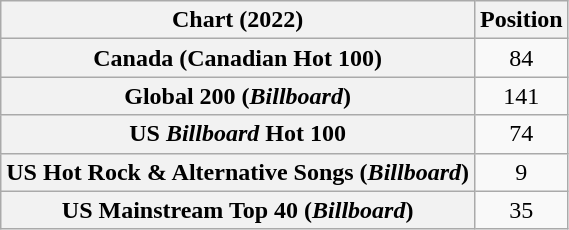<table class="wikitable sortable plainrowheaders" style="text-align:center">
<tr>
<th scope="col">Chart (2022)</th>
<th scope="col">Position</th>
</tr>
<tr>
<th scope="row">Canada (Canadian Hot 100)</th>
<td>84</td>
</tr>
<tr>
<th scope="row">Global 200 (<em>Billboard</em>)</th>
<td>141</td>
</tr>
<tr>
<th scope="row">US <em>Billboard</em> Hot 100</th>
<td>74</td>
</tr>
<tr>
<th scope="row">US Hot Rock & Alternative Songs (<em>Billboard</em>)</th>
<td>9</td>
</tr>
<tr>
<th scope="row">US Mainstream Top 40 (<em>Billboard</em>)</th>
<td>35</td>
</tr>
</table>
